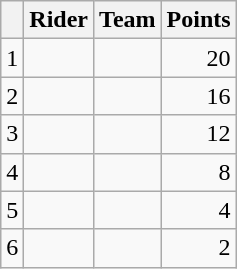<table class="wikitable">
<tr>
<th></th>
<th>Rider</th>
<th>Team</th>
<th>Points</th>
</tr>
<tr>
<td>1</td>
<td></td>
<td></td>
<td align=right>20</td>
</tr>
<tr>
<td>2</td>
<td></td>
<td></td>
<td align=right>16</td>
</tr>
<tr>
<td>3</td>
<td></td>
<td></td>
<td align=right>12</td>
</tr>
<tr>
<td>4</td>
<td></td>
<td></td>
<td align=right>8</td>
</tr>
<tr>
<td>5</td>
<td></td>
<td></td>
<td align=right>4</td>
</tr>
<tr>
<td>6</td>
<td></td>
<td></td>
<td align=right>2</td>
</tr>
</table>
